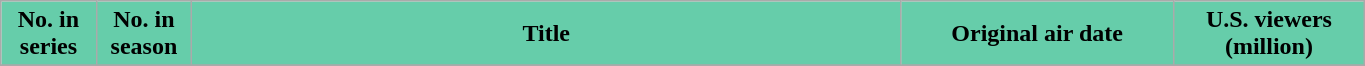<table class="wikitable plainrowheaders" style="width:72%;">
<tr>
<th scope="col" style="background-color: #66CDAA; color: #000000;" width=7%>No. in<br>series</th>
<th scope="col" style="background-color: #66CDAA; color: #000000;" width=7%>No. in<br>season</th>
<th scope="col" style="background-color: #66CDAA; color: #000000;">Title</th>
<th scope="col" style="background-color: #66CDAA; color: #000000;" width=20%>Original air date</th>
<th scope="col" style="background-color: #66CDAA; color: #000000;" width=14%>U.S. viewers<br>(million)</th>
</tr>
<tr>
</tr>
</table>
